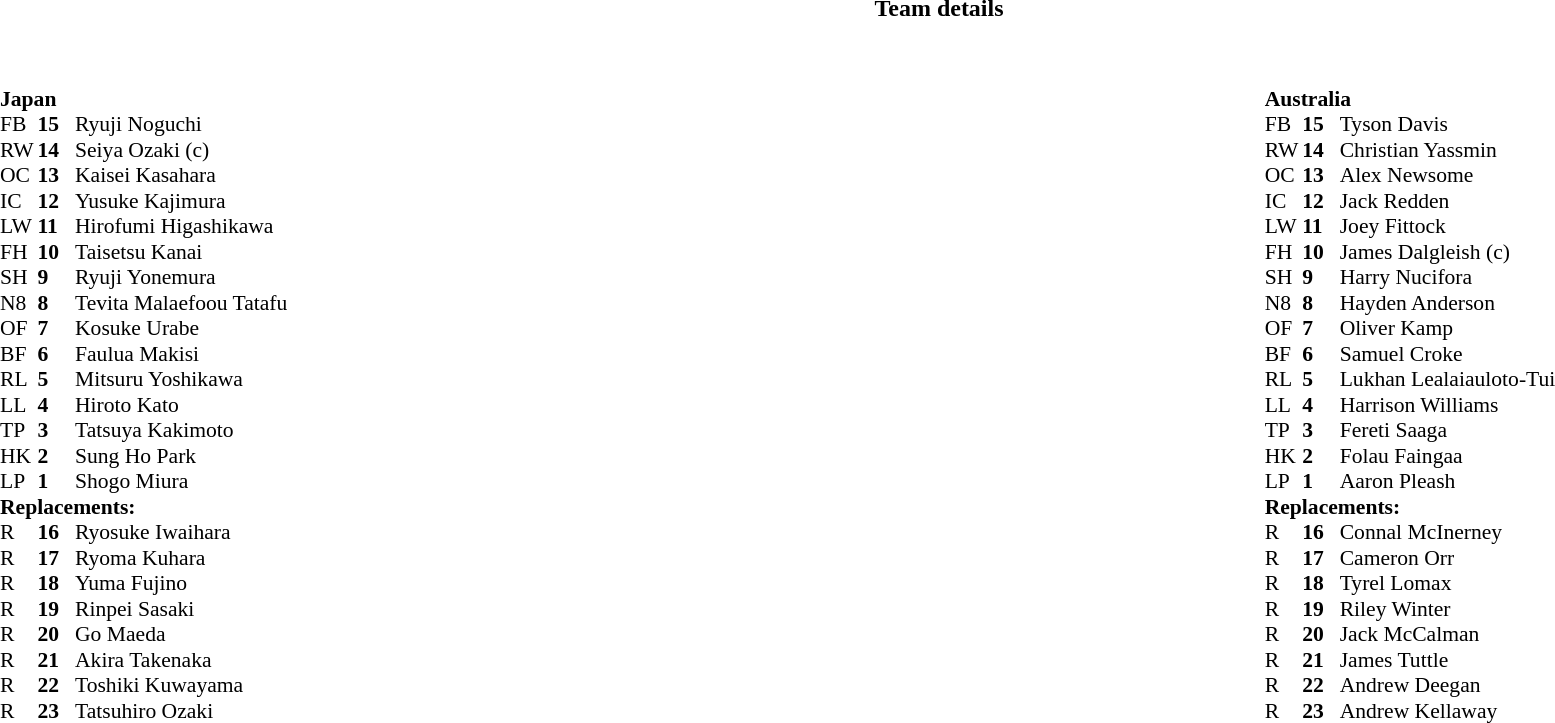<table border="0" width="100%" class="collapsible collapsed">
<tr>
<th>Team details</th>
</tr>
<tr>
<td><br><table width="100%">
<tr>
<td valign="top" width="50%"><br><table style="font-size: 90%" cellspacing="0" cellpadding="0">
<tr>
<td colspan="4"><strong>Japan</strong></td>
</tr>
<tr>
<th width="25"></th>
<th width="25"></th>
</tr>
<tr>
<td>FB</td>
<td><strong>15</strong></td>
<td>Ryuji Noguchi</td>
</tr>
<tr>
<td>RW</td>
<td><strong>14</strong></td>
<td>Seiya Ozaki (c)</td>
</tr>
<tr>
<td>OC</td>
<td><strong>13</strong></td>
<td>Kaisei Kasahara</td>
</tr>
<tr>
<td>IC</td>
<td><strong>12</strong></td>
<td>Yusuke Kajimura</td>
</tr>
<tr>
<td>LW</td>
<td><strong>11</strong></td>
<td>Hirofumi Higashikawa</td>
</tr>
<tr>
<td>FH</td>
<td><strong>10</strong></td>
<td>Taisetsu Kanai</td>
</tr>
<tr>
<td>SH</td>
<td><strong>9</strong></td>
<td>Ryuji Yonemura</td>
</tr>
<tr>
<td>N8</td>
<td><strong>8</strong></td>
<td>Tevita Malaefoou Tatafu</td>
</tr>
<tr>
<td>OF</td>
<td><strong>7</strong></td>
<td>Kosuke Urabe</td>
</tr>
<tr>
<td>BF</td>
<td><strong>6</strong></td>
<td>Faulua Makisi</td>
</tr>
<tr>
<td>RL</td>
<td><strong>5</strong></td>
<td>Mitsuru Yoshikawa</td>
</tr>
<tr>
<td>LL</td>
<td><strong>4</strong></td>
<td>Hiroto Kato</td>
</tr>
<tr>
<td>TP</td>
<td><strong>3</strong></td>
<td>Tatsuya Kakimoto</td>
</tr>
<tr>
<td>HK</td>
<td><strong>2</strong></td>
<td>Sung Ho Park</td>
</tr>
<tr>
<td>LP</td>
<td><strong>1</strong></td>
<td>Shogo Miura</td>
</tr>
<tr>
<td colspan=3><strong>Replacements:</strong></td>
</tr>
<tr>
<td>R</td>
<td><strong>16</strong></td>
<td>Ryosuke Iwaihara</td>
</tr>
<tr>
<td>R</td>
<td><strong>17</strong></td>
<td>Ryoma Kuhara</td>
</tr>
<tr>
<td>R</td>
<td><strong>18</strong></td>
<td>Yuma Fujino</td>
</tr>
<tr>
<td>R</td>
<td><strong>19</strong></td>
<td>Rinpei Sasaki</td>
</tr>
<tr>
<td>R</td>
<td><strong>20</strong></td>
<td>Go Maeda</td>
</tr>
<tr>
<td>R</td>
<td><strong>21</strong></td>
<td>Akira Takenaka</td>
</tr>
<tr>
<td>R</td>
<td><strong>22</strong></td>
<td>Toshiki Kuwayama</td>
</tr>
<tr>
<td>R</td>
<td><strong>23</strong></td>
<td>Tatsuhiro Ozaki</td>
</tr>
</table>
</td>
<td valign="top" width="50%"><br><table style="font-size: 90%" cellspacing="0" cellpadding="0" align="center">
<tr>
<td colspan="4"><strong>Australia</strong></td>
</tr>
<tr>
<th width="25"></th>
<th width="25"></th>
</tr>
<tr>
<td>FB</td>
<td><strong>15</strong></td>
<td>Tyson Davis</td>
</tr>
<tr>
<td>RW</td>
<td><strong>14</strong></td>
<td>Christian Yassmin</td>
</tr>
<tr>
<td>OC</td>
<td><strong>13</strong></td>
<td>Alex Newsome</td>
</tr>
<tr>
<td>IC</td>
<td><strong>12</strong></td>
<td>Jack Redden</td>
</tr>
<tr>
<td>LW</td>
<td><strong>11</strong></td>
<td>Joey Fittock</td>
</tr>
<tr>
<td>FH</td>
<td><strong>10</strong></td>
<td>James Dalgleish (c)</td>
</tr>
<tr>
<td>SH</td>
<td><strong>9</strong></td>
<td>Harry Nucifora</td>
</tr>
<tr>
<td>N8</td>
<td><strong>8</strong></td>
<td>Hayden Anderson</td>
</tr>
<tr>
<td>OF</td>
<td><strong>7</strong></td>
<td>Oliver Kamp</td>
</tr>
<tr>
<td>BF</td>
<td><strong>6</strong></td>
<td>Samuel Croke</td>
</tr>
<tr>
<td>RL</td>
<td><strong>5</strong></td>
<td>Lukhan Lealaiauloto-Tui</td>
</tr>
<tr>
<td>LL</td>
<td><strong>4</strong></td>
<td>Harrison Williams</td>
</tr>
<tr>
<td>TP</td>
<td><strong>3</strong></td>
<td>Fereti Saaga</td>
</tr>
<tr>
<td>HK</td>
<td><strong>2</strong></td>
<td>Folau Faingaa</td>
</tr>
<tr>
<td>LP</td>
<td><strong>1</strong></td>
<td>Aaron Pleash</td>
</tr>
<tr>
<td colspan=3><strong>Replacements:</strong></td>
</tr>
<tr>
<td>R</td>
<td><strong>16</strong></td>
<td>Connal McInerney</td>
</tr>
<tr>
<td>R</td>
<td><strong>17</strong></td>
<td>Cameron Orr</td>
</tr>
<tr>
<td>R</td>
<td><strong>18</strong></td>
<td>Tyrel Lomax</td>
</tr>
<tr>
<td>R</td>
<td><strong>19</strong></td>
<td>Riley Winter</td>
</tr>
<tr>
<td>R</td>
<td><strong>20</strong></td>
<td>Jack McCalman</td>
</tr>
<tr>
<td>R</td>
<td><strong>21</strong></td>
<td>James Tuttle</td>
</tr>
<tr>
<td>R</td>
<td><strong>22</strong></td>
<td>Andrew Deegan</td>
</tr>
<tr>
<td>R</td>
<td><strong>23</strong></td>
<td>Andrew Kellaway</td>
</tr>
</table>
</td>
</tr>
</table>
</td>
</tr>
</table>
